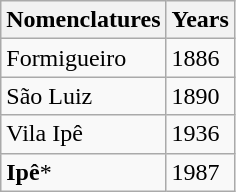<table class="wikitable">
<tr>
<th>Nomenclatures</th>
<th>Years</th>
</tr>
<tr>
<td>Formigueiro</td>
<td>1886</td>
</tr>
<tr>
<td>São Luiz</td>
<td>1890</td>
</tr>
<tr>
<td>Vila Ipê</td>
<td>1936</td>
</tr>
<tr>
<td><strong>Ipê</strong>*</td>
<td>1987</td>
</tr>
</table>
